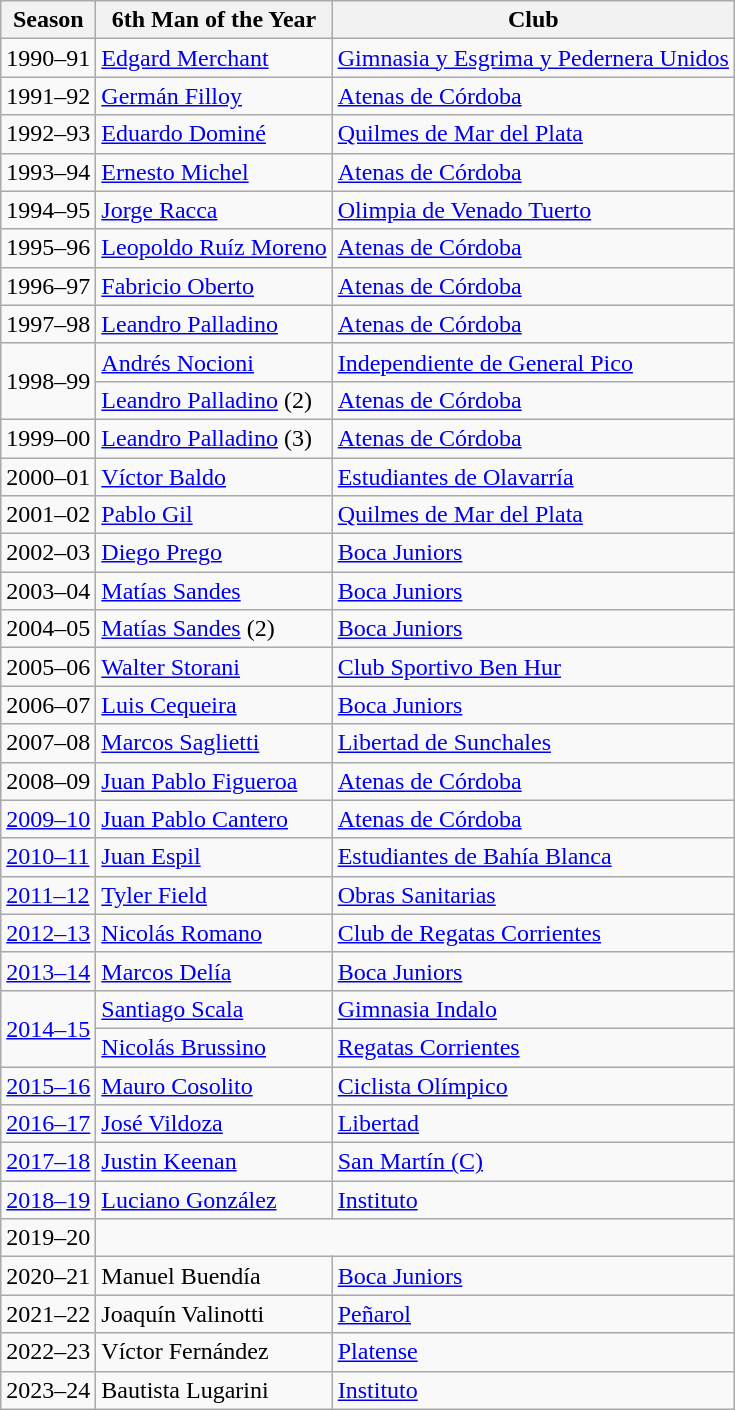<table class="wikitable sortable">
<tr>
<th>Season</th>
<th>6th Man of the Year</th>
<th>Club</th>
</tr>
<tr>
<td>1990–91</td>
<td> <a href='#'>Edgard Merchant</a></td>
<td><a href='#'>Gimnasia y Esgrima y Pedernera Unidos</a></td>
</tr>
<tr>
<td>1991–92</td>
<td> <a href='#'>Germán Filloy</a></td>
<td><a href='#'>Atenas de Córdoba</a></td>
</tr>
<tr>
<td>1992–93</td>
<td> <a href='#'>Eduardo Dominé</a></td>
<td><a href='#'>Quilmes de Mar del Plata</a></td>
</tr>
<tr>
<td>1993–94</td>
<td> <a href='#'>Ernesto Michel</a></td>
<td><a href='#'>Atenas de Córdoba</a></td>
</tr>
<tr>
<td>1994–95</td>
<td> <a href='#'>Jorge Racca</a></td>
<td><a href='#'>Olimpia de Venado Tuerto</a></td>
</tr>
<tr>
<td>1995–96</td>
<td> <a href='#'>Leopoldo Ruíz Moreno</a></td>
<td><a href='#'>Atenas de Córdoba</a></td>
</tr>
<tr>
<td>1996–97</td>
<td> <a href='#'>Fabricio Oberto</a></td>
<td><a href='#'>Atenas de Córdoba</a></td>
</tr>
<tr>
<td>1997–98</td>
<td> <a href='#'>Leandro Palladino</a></td>
<td><a href='#'>Atenas de Córdoba</a></td>
</tr>
<tr>
<td rowspan=2>1998–99</td>
<td> <a href='#'>Andrés Nocioni</a></td>
<td><a href='#'>Independiente de General Pico</a></td>
</tr>
<tr>
<td> <a href='#'>Leandro Palladino</a> (2)</td>
<td><a href='#'>Atenas de Córdoba</a></td>
</tr>
<tr>
<td>1999–00</td>
<td> <a href='#'>Leandro Palladino</a> (3)</td>
<td><a href='#'>Atenas de Córdoba</a></td>
</tr>
<tr>
<td>2000–01</td>
<td> <a href='#'>Víctor Baldo</a></td>
<td><a href='#'>Estudiantes de Olavarría</a></td>
</tr>
<tr>
<td>2001–02</td>
<td> <a href='#'>Pablo Gil</a></td>
<td><a href='#'>Quilmes de Mar del Plata</a></td>
</tr>
<tr>
<td>2002–03</td>
<td> <a href='#'>Diego Prego</a></td>
<td><a href='#'>Boca Juniors</a></td>
</tr>
<tr>
<td>2003–04</td>
<td> <a href='#'>Matías Sandes</a></td>
<td><a href='#'>Boca Juniors</a></td>
</tr>
<tr>
<td>2004–05</td>
<td> <a href='#'>Matías Sandes</a> (2)</td>
<td><a href='#'>Boca Juniors</a></td>
</tr>
<tr>
<td>2005–06</td>
<td> <a href='#'>Walter Storani</a></td>
<td><a href='#'>Club Sportivo Ben Hur</a></td>
</tr>
<tr>
<td>2006–07</td>
<td> <a href='#'>Luis Cequeira</a></td>
<td><a href='#'>Boca Juniors</a></td>
</tr>
<tr>
<td>2007–08</td>
<td> <a href='#'>Marcos Saglietti</a></td>
<td><a href='#'>Libertad de Sunchales</a></td>
</tr>
<tr>
<td>2008–09</td>
<td> <a href='#'>Juan Pablo Figueroa</a></td>
<td><a href='#'>Atenas de Córdoba</a></td>
</tr>
<tr>
<td><a href='#'>2009–10</a></td>
<td> <a href='#'>Juan Pablo Cantero</a></td>
<td><a href='#'>Atenas de Córdoba</a></td>
</tr>
<tr>
<td><a href='#'>2010–11</a></td>
<td> <a href='#'>Juan Espil</a></td>
<td><a href='#'>Estudiantes de Bahía Blanca</a></td>
</tr>
<tr>
<td><a href='#'>2011–12</a></td>
<td> <a href='#'>Tyler Field</a></td>
<td><a href='#'>Obras Sanitarias</a></td>
</tr>
<tr>
<td><a href='#'>2012–13</a></td>
<td> <a href='#'>Nicolás Romano</a></td>
<td><a href='#'>Club de Regatas Corrientes</a></td>
</tr>
<tr>
<td><a href='#'>2013–14</a></td>
<td> <a href='#'>Marcos Delía</a></td>
<td><a href='#'>Boca Juniors</a></td>
</tr>
<tr>
<td rowspan=2><a href='#'>2014–15</a></td>
<td> <a href='#'>Santiago Scala</a></td>
<td><a href='#'>Gimnasia Indalo</a></td>
</tr>
<tr>
<td> <a href='#'>Nicolás Brussino</a></td>
<td><a href='#'>Regatas Corrientes</a></td>
</tr>
<tr>
<td><a href='#'>2015–16</a></td>
<td> <a href='#'>Mauro Cosolito</a></td>
<td><a href='#'>Ciclista Olímpico</a></td>
</tr>
<tr>
<td><a href='#'>2016–17</a></td>
<td> <a href='#'>José Vildoza</a></td>
<td><a href='#'>Libertad</a></td>
</tr>
<tr>
<td><a href='#'>2017–18</a></td>
<td> <a href='#'>Justin Keenan</a></td>
<td><a href='#'>San Martín (C)</a></td>
</tr>
<tr>
<td><a href='#'>2018–19</a></td>
<td> <a href='#'>Luciano González</a></td>
<td><a href='#'>Instituto</a></td>
</tr>
<tr>
<td>2019–20</td>
<td colspan=2></td>
</tr>
<tr>
<td>2020–21</td>
<td> Manuel Buendía</td>
<td><a href='#'>Boca Juniors</a></td>
</tr>
<tr>
<td>2021–22</td>
<td> Joaquín Valinotti</td>
<td><a href='#'>Peñarol</a></td>
</tr>
<tr>
<td>2022–23</td>
<td> Víctor Fernández</td>
<td><a href='#'>Platense</a></td>
</tr>
<tr>
<td>2023–24</td>
<td> Bautista Lugarini</td>
<td><a href='#'>Instituto</a></td>
</tr>
</table>
